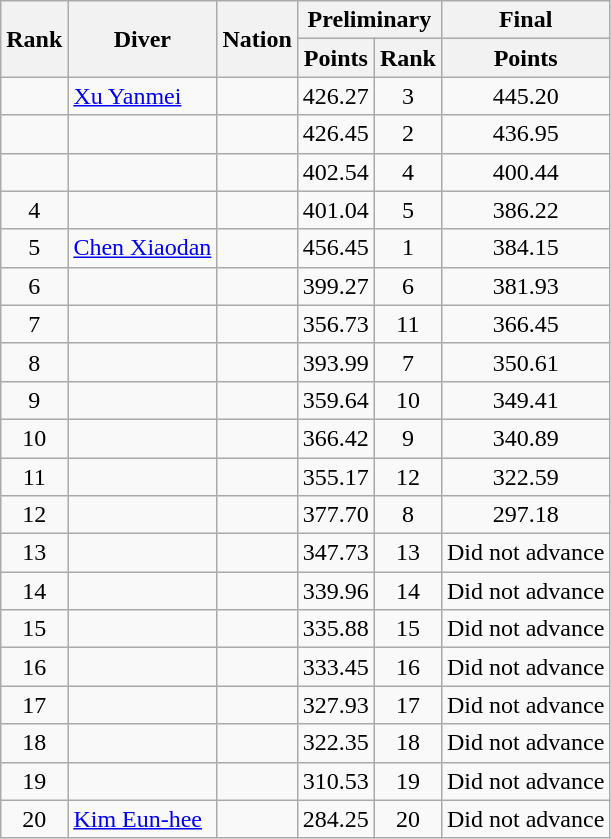<table class="wikitable sortable" style="text-align:center;">
<tr>
<th rowspan=2>Rank</th>
<th rowspan=2>Diver</th>
<th rowspan=2>Nation</th>
<th colspan=2>Preliminary</th>
<th>Final</th>
</tr>
<tr>
<th>Points</th>
<th>Rank</th>
<th>Points</th>
</tr>
<tr>
<td></td>
<td align=left><a href='#'>Xu Yanmei</a></td>
<td align=left></td>
<td>426.27</td>
<td>3</td>
<td>445.20</td>
</tr>
<tr>
<td></td>
<td align=left></td>
<td align=left></td>
<td>426.45</td>
<td>2</td>
<td>436.95</td>
</tr>
<tr>
<td></td>
<td align=left></td>
<td align=left></td>
<td>402.54</td>
<td>4</td>
<td>400.44</td>
</tr>
<tr>
<td>4</td>
<td align=left></td>
<td align=left></td>
<td>401.04</td>
<td>5</td>
<td>386.22</td>
</tr>
<tr>
<td>5</td>
<td align=left><a href='#'>Chen Xiaodan</a></td>
<td align=left></td>
<td>456.45</td>
<td>1</td>
<td>384.15</td>
</tr>
<tr>
<td>6</td>
<td align=left></td>
<td align=left></td>
<td>399.27</td>
<td>6</td>
<td>381.93</td>
</tr>
<tr>
<td>7</td>
<td align=left></td>
<td align=left></td>
<td>356.73</td>
<td>11</td>
<td>366.45</td>
</tr>
<tr>
<td>8</td>
<td align=left></td>
<td align=left></td>
<td>393.99</td>
<td>7</td>
<td>350.61</td>
</tr>
<tr>
<td>9</td>
<td align=left></td>
<td align=left></td>
<td>359.64</td>
<td>10</td>
<td>349.41</td>
</tr>
<tr>
<td>10</td>
<td align=left></td>
<td align=left></td>
<td>366.42</td>
<td>9</td>
<td>340.89</td>
</tr>
<tr>
<td>11</td>
<td align=left></td>
<td align=left></td>
<td>355.17</td>
<td>12</td>
<td>322.59</td>
</tr>
<tr>
<td>12</td>
<td align=left></td>
<td align=left></td>
<td>377.70</td>
<td>8</td>
<td>297.18</td>
</tr>
<tr>
<td>13</td>
<td align=left></td>
<td align=left></td>
<td>347.73</td>
<td>13</td>
<td>Did not advance</td>
</tr>
<tr>
<td>14</td>
<td align=left></td>
<td align=left></td>
<td>339.96</td>
<td>14</td>
<td>Did not advance</td>
</tr>
<tr>
<td>15</td>
<td align=left></td>
<td align=left></td>
<td>335.88</td>
<td>15</td>
<td>Did not advance</td>
</tr>
<tr>
<td>16</td>
<td align=left></td>
<td align=left></td>
<td>333.45</td>
<td>16</td>
<td>Did not advance</td>
</tr>
<tr>
<td>17</td>
<td align=left></td>
<td align=left></td>
<td>327.93</td>
<td>17</td>
<td>Did not advance</td>
</tr>
<tr>
<td>18</td>
<td align=left></td>
<td align=left></td>
<td>322.35</td>
<td>18</td>
<td>Did not advance</td>
</tr>
<tr>
<td>19</td>
<td align=left></td>
<td align=left></td>
<td>310.53</td>
<td>19</td>
<td>Did not advance</td>
</tr>
<tr>
<td>20</td>
<td align=left><a href='#'>Kim Eun-hee</a></td>
<td align=left></td>
<td>284.25</td>
<td>20</td>
<td>Did not advance</td>
</tr>
</table>
